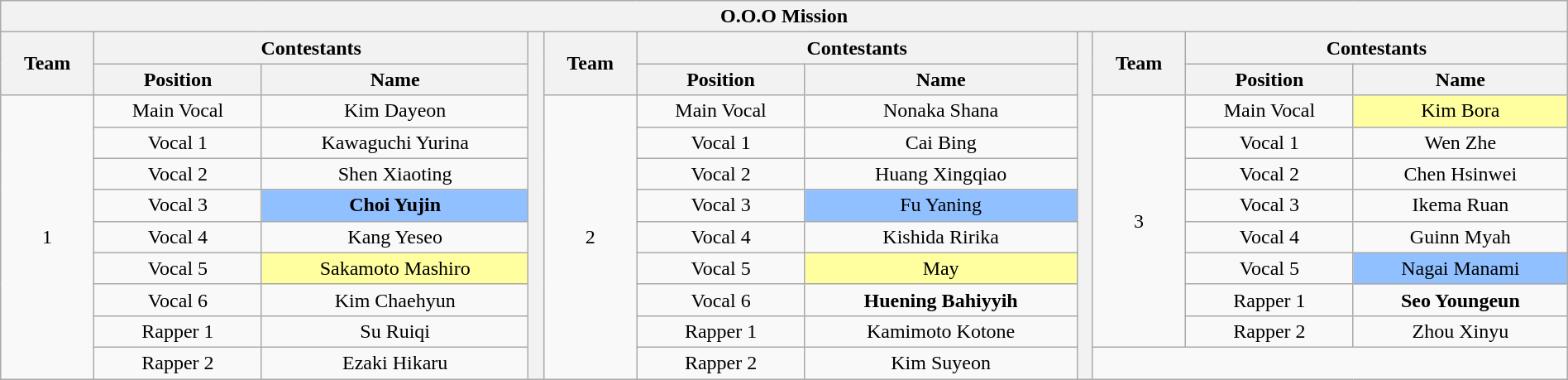<table class="wikitable collapsible" style="width:100%; text-align:center">
<tr>
<th colspan="11">O.O.O Mission</th>
</tr>
<tr>
<th rowspan="2">Team</th>
<th colspan="2">Contestants</th>
<th rowspan="11"></th>
<th rowspan="2">Team</th>
<th colspan="2">Contestants</th>
<th rowspan="11"></th>
<th rowspan="2">Team</th>
<th colspan="2">Contestants</th>
</tr>
<tr>
<th>Position</th>
<th>Name</th>
<th>Position</th>
<th>Name</th>
<th>Position</th>
<th>Name</th>
</tr>
<tr>
<td rowspan="9">1</td>
<td>Main Vocal</td>
<td>Kim Dayeon</td>
<td rowspan="9">2</td>
<td>Main Vocal</td>
<td>Nonaka Shana</td>
<td rowspan="8">3</td>
<td>Main Vocal</td>
<td style="background:#FFFF9F;">Kim Bora</td>
</tr>
<tr>
<td>Vocal 1</td>
<td>Kawaguchi Yurina</td>
<td>Vocal 1</td>
<td>Cai Bing</td>
<td>Vocal 1</td>
<td>Wen Zhe</td>
</tr>
<tr>
<td>Vocal 2</td>
<td>Shen Xiaoting</td>
<td>Vocal 2</td>
<td>Huang Xingqiao</td>
<td>Vocal 2</td>
<td>Chen Hsinwei</td>
</tr>
<tr>
<td>Vocal 3</td>
<td style="background:#90C0FF;"><strong>Choi Yujin</strong></td>
<td>Vocal 3</td>
<td style="background:#90C0FF;">Fu Yaning</td>
<td>Vocal 3</td>
<td>Ikema Ruan</td>
</tr>
<tr>
<td>Vocal 4</td>
<td>Kang Yeseo</td>
<td>Vocal 4</td>
<td>Kishida Ririka</td>
<td>Vocal 4</td>
<td>Guinn Myah</td>
</tr>
<tr>
<td>Vocal 5</td>
<td style="background:#FFFF9F;">Sakamoto Mashiro</td>
<td>Vocal 5</td>
<td style="background:#FFFF9F;">May</td>
<td>Vocal 5</td>
<td style="background:#90C0FF;">Nagai Manami</td>
</tr>
<tr>
<td>Vocal 6</td>
<td>Kim Chaehyun</td>
<td>Vocal 6</td>
<td><strong>Huening Bahiyyih</strong></td>
<td>Rapper 1</td>
<td><strong>Seo Youngeun</strong></td>
</tr>
<tr>
<td>Rapper 1</td>
<td>Su Ruiqi</td>
<td>Rapper 1</td>
<td>Kamimoto Kotone</td>
<td>Rapper 2</td>
<td>Zhou Xinyu</td>
</tr>
<tr>
<td>Rapper 2</td>
<td>Ezaki Hikaru</td>
<td>Rapper 2</td>
<td>Kim Suyeon</td>
<td colspan="3"></td>
</tr>
</table>
